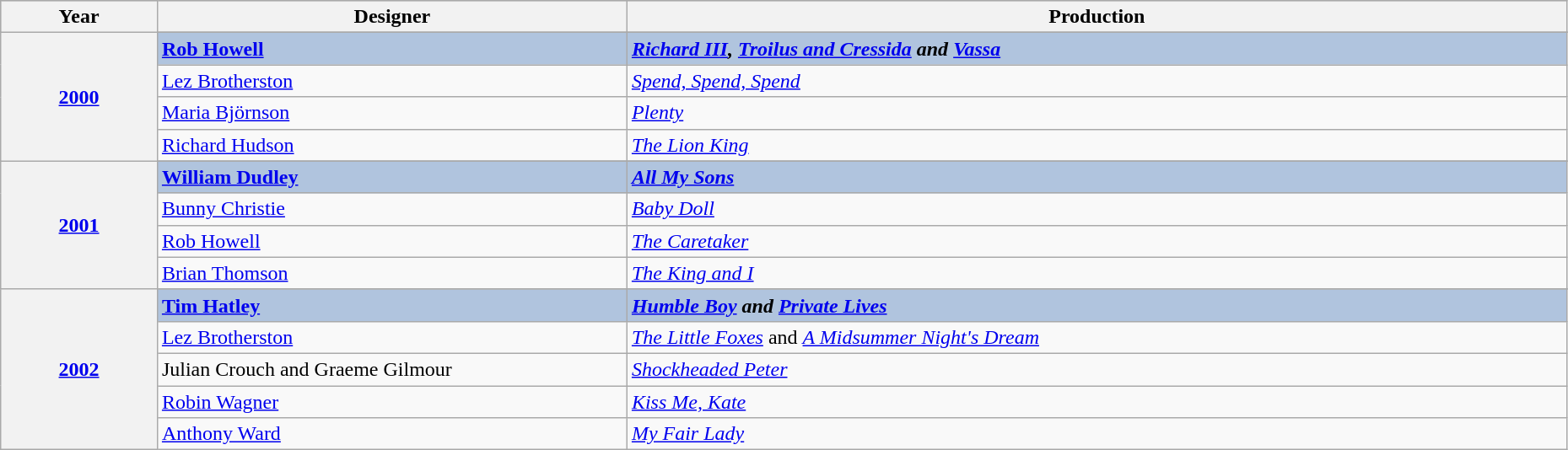<table class="wikitable" style="width:98%;">
<tr style="background:#bebebe;">
<th style="width:10%;">Year</th>
<th style="width:30%;">Designer</th>
<th style="width:60%;">Production</th>
</tr>
<tr>
<th rowspan="5" align="center"><a href='#'>2000</a></th>
</tr>
<tr style="background:#B0C4DE">
<td><strong><a href='#'>Rob Howell</a></strong></td>
<td><strong><em><a href='#'>Richard III</a><em>, </em><a href='#'>Troilus and Cressida</a><em> and </em><a href='#'>Vassa</a></em></strong></td>
</tr>
<tr>
<td><a href='#'>Lez Brotherston</a></td>
<td><em><a href='#'>Spend, Spend, Spend</a></em></td>
</tr>
<tr>
<td><a href='#'>Maria Björnson</a></td>
<td><em><a href='#'>Plenty</a></em></td>
</tr>
<tr>
<td><a href='#'>Richard Hudson</a></td>
<td><em><a href='#'>The Lion King</a></em></td>
</tr>
<tr>
<th rowspan="5" align="center"><a href='#'>2001</a></th>
</tr>
<tr style="background:#B0C4DE">
<td><strong><a href='#'>William Dudley</a></strong></td>
<td><strong><em><a href='#'>All My Sons</a></em></strong></td>
</tr>
<tr>
<td><a href='#'>Bunny Christie</a></td>
<td><em><a href='#'>Baby Doll</a></em></td>
</tr>
<tr>
<td><a href='#'>Rob Howell</a></td>
<td><em><a href='#'>The Caretaker</a></em></td>
</tr>
<tr>
<td><a href='#'>Brian Thomson</a></td>
<td><em><a href='#'>The King and I</a></em></td>
</tr>
<tr>
<th rowspan="6" align="center"><a href='#'>2002</a></th>
</tr>
<tr style="background:#B0C4DE">
<td><strong><a href='#'>Tim Hatley</a></strong></td>
<td><strong><em><a href='#'>Humble Boy</a><em> and </em><a href='#'>Private Lives</a></em></strong></td>
</tr>
<tr>
<td><a href='#'>Lez Brotherston</a></td>
<td><em><a href='#'>The Little Foxes</a></em> and <em><a href='#'>A Midsummer Night's Dream</a></em></td>
</tr>
<tr>
<td>Julian Crouch and Graeme Gilmour</td>
<td><em><a href='#'>Shockheaded Peter</a></em></td>
</tr>
<tr>
<td><a href='#'>Robin Wagner</a></td>
<td><em><a href='#'>Kiss Me, Kate</a></em></td>
</tr>
<tr>
<td><a href='#'>Anthony Ward</a></td>
<td><em><a href='#'>My Fair Lady</a></em></td>
</tr>
</table>
